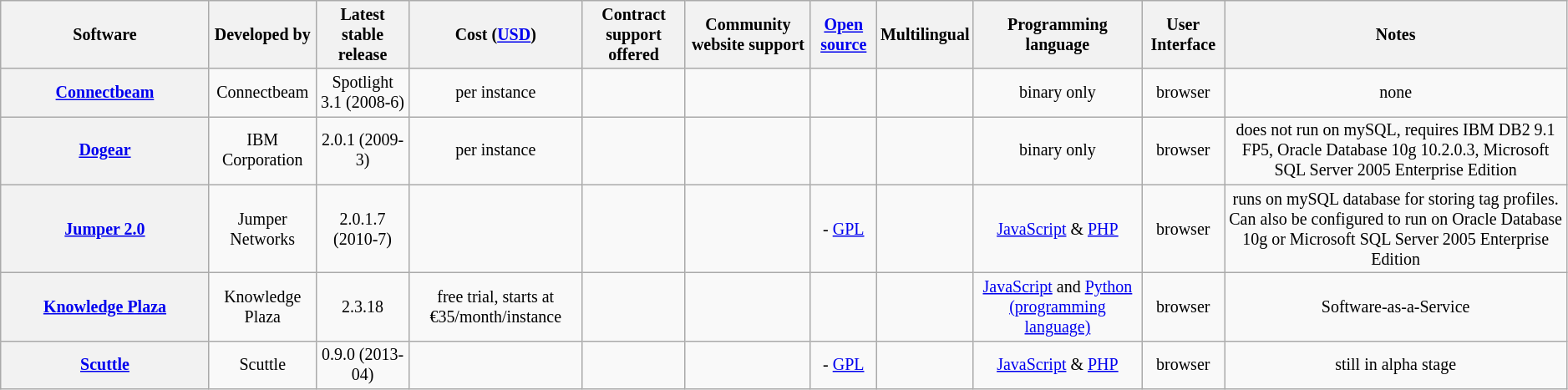<table class="wikitable sortable" style="font-size: smaller; text-align: center; width: auto;">
<tr>
<th style="width: 12em">Software</th>
<th>Developed by</th>
<th>Latest stable release</th>
<th>Cost (<a href='#'>USD</a>)</th>
<th>Contract support offered</th>
<th>Community website support</th>
<th><a href='#'>Open source</a></th>
<th>Multilingual</th>
<th>Programming language</th>
<th>User Interface</th>
<th>Notes</th>
</tr>
<tr>
<th><a href='#'>Connectbeam</a></th>
<td>Connectbeam</td>
<td>Spotlight 3.1 (2008-6)</td>
<td>per instance</td>
<td></td>
<td></td>
<td></td>
<td></td>
<td>binary only</td>
<td>browser</td>
<td>none</td>
</tr>
<tr>
<th><a href='#'>Dogear</a></th>
<td>IBM Corporation</td>
<td>2.0.1 (2009-3)</td>
<td>per instance</td>
<td></td>
<td></td>
<td></td>
<td></td>
<td>binary only</td>
<td>browser</td>
<td>does not run on mySQL, requires IBM DB2 9.1 FP5, Oracle Database 10g 10.2.0.3, Microsoft SQL Server 2005 Enterprise Edition</td>
</tr>
<tr>
<th><a href='#'>Jumper 2.0</a></th>
<td>Jumper Networks</td>
<td>2.0.1.7 (2010-7)</td>
<td></td>
<td></td>
<td></td>
<td> - <a href='#'>GPL</a></td>
<td></td>
<td><a href='#'>JavaScript</a> & <a href='#'>PHP</a></td>
<td>browser</td>
<td>runs on mySQL database for storing tag profiles. Can also be configured to run on Oracle Database 10g or Microsoft SQL Server 2005 Enterprise Edition</td>
</tr>
<tr>
<th><a href='#'>Knowledge Plaza</a></th>
<td>Knowledge Plaza</td>
<td>2.3.18</td>
<td>free trial, starts at €35/month/instance</td>
<td></td>
<td></td>
<td></td>
<td></td>
<td><a href='#'>JavaScript</a> and <a href='#'>Python (programming language)</a></td>
<td>browser</td>
<td>Software-as-a-Service</td>
</tr>
<tr>
<th><a href='#'>Scuttle</a></th>
<td>Scuttle</td>
<td>0.9.0 (2013-04)</td>
<td></td>
<td></td>
<td></td>
<td> - <a href='#'>GPL</a></td>
<td></td>
<td><a href='#'>JavaScript</a> & <a href='#'>PHP</a></td>
<td>browser</td>
<td>still in alpha stage</td>
</tr>
</table>
